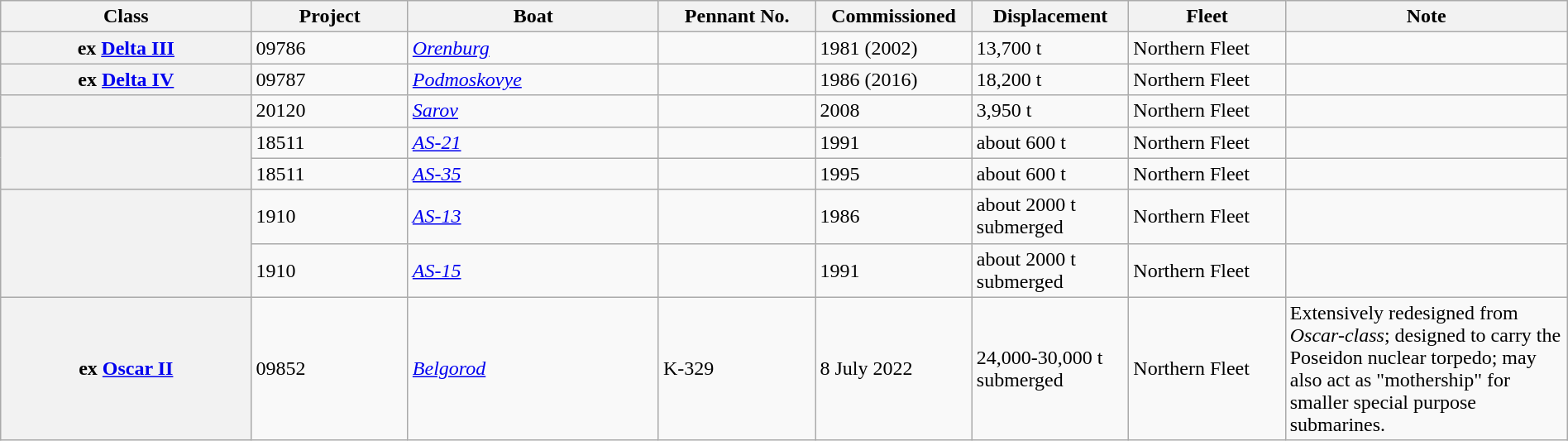<table class="wikitable sortable" style="margin:auto; width:100%;">
<tr>
<th style="text-align:center; width:16%;">Class</th>
<th style="text-align:center; width:10%;">Project</th>
<th style="text-align:center; width:16%;">Boat</th>
<th style="text-align:center; width:10%;">Pennant No.</th>
<th style="text-align:center; width:10%;">Commissioned</th>
<th style="text-align:center; width:10%;">Displacement</th>
<th style="text-align:center; width:10%;">Fleet</th>
<th style="text-align:center; width:18%;">Note</th>
</tr>
<tr>
<th>ex <a href='#'>Delta III</a></th>
<td>09786</td>
<td><a href='#'><em>Orenburg</em></a></td>
<td></td>
<td>1981 (2002)</td>
<td>13,700 t</td>
<td>Northern Fleet</td>
<td></td>
</tr>
<tr>
<th>ex <a href='#'>Delta IV</a></th>
<td>09787</td>
<td><a href='#'><em>Podmoskovye</em></a></td>
<td></td>
<td>1986 (2016)</td>
<td>18,200 t</td>
<td>Northern Fleet</td>
<td></td>
</tr>
<tr>
<th></th>
<td>20120</td>
<td><a href='#'><em>Sarov</em></a></td>
<td></td>
<td>2008</td>
<td>3,950 t</td>
<td>Northern Fleet</td>
<td></td>
</tr>
<tr>
<th rowspan="2"></th>
<td>18511</td>
<td><a href='#'><em>AS-21</em></a></td>
<td></td>
<td>1991</td>
<td>about 600 t</td>
<td>Northern Fleet</td>
<td></td>
</tr>
<tr>
<td>18511</td>
<td><a href='#'><em>AS-35</em></a></td>
<td></td>
<td>1995</td>
<td>about 600 t</td>
<td>Northern Fleet</td>
<td></td>
</tr>
<tr>
<th rowspan="2"></th>
<td>1910</td>
<td><em><a href='#'>AS-13</a></em></td>
<td></td>
<td>1986</td>
<td>about 2000 t submerged</td>
<td>Northern Fleet</td>
<td></td>
</tr>
<tr>
<td>1910</td>
<td><em><a href='#'>AS-15</a></em></td>
<td></td>
<td>1991</td>
<td>about 2000 t submerged</td>
<td>Northern Fleet</td>
<td></td>
</tr>
<tr>
<th rowspan="1">ex <a href='#'>Oscar II</a></th>
<td>09852</td>
<td><a href='#'><em>Belgorod</em></a></td>
<td>K-329</td>
<td>8 July 2022</td>
<td>24,000-30,000 t submerged</td>
<td>Northern Fleet</td>
<td>Extensively redesigned from <em>Oscar-class</em>; designed to carry the Poseidon nuclear torpedo; may also act as "mothership" for smaller special purpose submarines.</td>
</tr>
</table>
